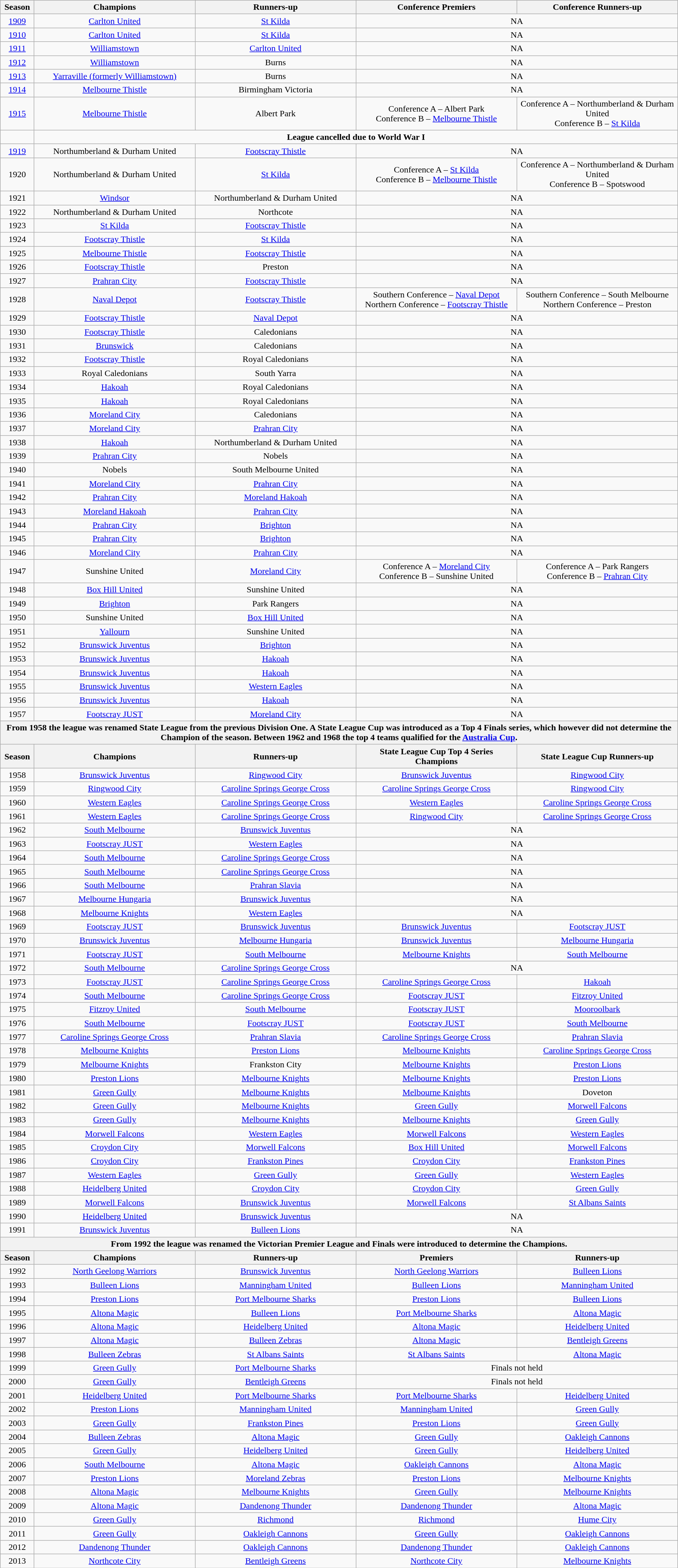<table class="collapsible collapsed; wikitable sortable" style="text-align: center;">
<tr>
<th style="width:2%;">Season</th>
<th style="width:18%;">Champions</th>
<th style="width:18%;">Runners-up</th>
<th style="width:18%;">Conference Premiers</th>
<th style="width:18%;">Conference Runners-up</th>
</tr>
<tr>
<td align=center><a href='#'>1909</a></td>
<td align=center><a href='#'>Carlton United</a></td>
<td align=center><a href='#'>St Kilda</a></td>
<td align=center colspan="2">NA</td>
</tr>
<tr>
<td align=center><a href='#'>1910</a></td>
<td align=center><a href='#'>Carlton United</a></td>
<td align=center><a href='#'>St Kilda</a></td>
<td align=center colspan="2">NA</td>
</tr>
<tr>
<td align=center><a href='#'>1911</a></td>
<td align=center><a href='#'>Williamstown</a></td>
<td align=center><a href='#'>Carlton United</a></td>
<td align=center colspan="2">NA</td>
</tr>
<tr>
<td align=center><a href='#'>1912</a></td>
<td align=center><a href='#'>Williamstown</a></td>
<td align=center>Burns</td>
<td align=center colspan="2">NA</td>
</tr>
<tr>
<td align=center><a href='#'>1913</a></td>
<td align=center><a href='#'>Yarraville (formerly Williamstown)</a></td>
<td align=center>Burns</td>
<td align=center colspan="2">NA</td>
</tr>
<tr>
<td align=center><a href='#'>1914</a></td>
<td align=center><a href='#'>Melbourne Thistle</a></td>
<td align=center>Birmingham Victoria</td>
<td align=center colspan="2">NA</td>
</tr>
<tr>
<td align=center><a href='#'>1915</a></td>
<td align=center><a href='#'>Melbourne Thistle</a></td>
<td align=center>Albert Park</td>
<td align=center>Conference A – Albert Park<br>Conference B – <a href='#'>Melbourne Thistle</a></td>
<td align=center>Conference A – Northumberland & Durham United<br>Conference B – <a href='#'>St Kilda</a></td>
</tr>
<tr>
<td align=center></td>
<td align=center colspan="4"><strong>League cancelled due to World War I</strong></td>
</tr>
<tr>
<td align=center><a href='#'>1919</a></td>
<td align=center>Northumberland & Durham United</td>
<td align=center><a href='#'>Footscray Thistle</a></td>
<td align=center colspan="2">NA</td>
</tr>
<tr>
<td align=center>1920</td>
<td align=center>Northumberland & Durham United</td>
<td align=center><a href='#'>St Kilda</a></td>
<td align=center>Conference A – <a href='#'>St Kilda</a><br>Conference B – <a href='#'>Melbourne Thistle</a></td>
<td align=center>Conference A – Northumberland & Durham United<br>Conference B – Spotswood</td>
</tr>
<tr>
<td align=center>1921</td>
<td align=center><a href='#'>Windsor</a></td>
<td align=center>Northumberland & Durham United</td>
<td align=center colspan="2">NA</td>
</tr>
<tr>
<td align=center>1922</td>
<td align=center>Northumberland & Durham United</td>
<td align=center>Northcote</td>
<td align=center colspan="2">NA</td>
</tr>
<tr>
<td align=center>1923</td>
<td align=center><a href='#'>St Kilda</a></td>
<td align=center><a href='#'>Footscray Thistle</a></td>
<td align=center colspan="2">NA</td>
</tr>
<tr>
<td align=center>1924</td>
<td align=center><a href='#'>Footscray Thistle</a></td>
<td align=center><a href='#'>St Kilda</a></td>
<td align=center colspan="2">NA</td>
</tr>
<tr>
<td align=center>1925</td>
<td align=center><a href='#'>Melbourne Thistle</a></td>
<td align=center><a href='#'>Footscray Thistle</a></td>
<td align=center colspan="2">NA</td>
</tr>
<tr>
<td align=center>1926</td>
<td align=center><a href='#'>Footscray Thistle</a></td>
<td align=center>Preston</td>
<td align=center colspan="2">NA</td>
</tr>
<tr>
<td align=center>1927</td>
<td align=center><a href='#'>Prahran City</a></td>
<td align=center><a href='#'>Footscray Thistle</a></td>
<td align=center colspan="2">NA</td>
</tr>
<tr>
<td align=center>1928</td>
<td align=center><a href='#'>Naval Depot</a></td>
<td align=center><a href='#'>Footscray Thistle</a></td>
<td align=center>Southern Conference – <a href='#'>Naval Depot</a><br>Northern Conference – <a href='#'>Footscray Thistle</a></td>
<td align=center>Southern Conference – South Melbourne<br>Northern Conference – Preston</td>
</tr>
<tr>
<td align=center>1929</td>
<td align=center><a href='#'>Footscray Thistle</a></td>
<td align=center><a href='#'>Naval Depot</a></td>
<td align=center colspan="2">NA</td>
</tr>
<tr>
<td align=center>1930</td>
<td align=center><a href='#'>Footscray Thistle</a></td>
<td align=center>Caledonians</td>
<td align=center colspan="2">NA</td>
</tr>
<tr>
<td align=center>1931</td>
<td align=center><a href='#'>Brunswick</a></td>
<td align=center>Caledonians</td>
<td align=center colspan="2">NA</td>
</tr>
<tr>
<td align=center>1932</td>
<td align=center><a href='#'>Footscray Thistle</a></td>
<td align=center>Royal Caledonians</td>
<td align=center colspan="2">NA</td>
</tr>
<tr>
<td align=center>1933</td>
<td align=center>Royal Caledonians</td>
<td align=center>South Yarra</td>
<td align=center colspan="2">NA</td>
</tr>
<tr>
<td align=center>1934</td>
<td align=center><a href='#'>Hakoah</a></td>
<td align=center>Royal Caledonians</td>
<td align=center colspan="2">NA</td>
</tr>
<tr>
<td align=center>1935</td>
<td align=center><a href='#'>Hakoah</a></td>
<td align=center>Royal Caledonians</td>
<td align=center colspan="2">NA</td>
</tr>
<tr>
<td align=center>1936</td>
<td align=center><a href='#'>Moreland City</a></td>
<td align=center>Caledonians</td>
<td align=center colspan="2">NA</td>
</tr>
<tr>
<td align=center>1937</td>
<td align=center><a href='#'>Moreland City</a></td>
<td align=center><a href='#'>Prahran City</a></td>
<td align=center colspan="2">NA</td>
</tr>
<tr>
<td align=center>1938</td>
<td align=center><a href='#'>Hakoah</a></td>
<td align=center>Northumberland & Durham United</td>
<td align=center colspan="2">NA</td>
</tr>
<tr>
<td align=center>1939</td>
<td align=center><a href='#'>Prahran City</a></td>
<td align=center>Nobels</td>
<td align=center colspan="2">NA</td>
</tr>
<tr>
<td align=center>1940</td>
<td align=center>Nobels</td>
<td align=center>South Melbourne United</td>
<td align=center colspan="2">NA</td>
</tr>
<tr>
<td align=center>1941</td>
<td align=center><a href='#'>Moreland City</a></td>
<td align=center><a href='#'>Prahran City</a></td>
<td align=center colspan="2">NA</td>
</tr>
<tr>
<td align=center>1942</td>
<td align=center><a href='#'>Prahran City</a></td>
<td align=center><a href='#'>Moreland Hakoah</a></td>
<td align=center colspan="2">NA</td>
</tr>
<tr>
<td align=center>1943</td>
<td align=center><a href='#'>Moreland Hakoah</a></td>
<td align=center><a href='#'>Prahran City</a></td>
<td align=center colspan="2">NA</td>
</tr>
<tr>
<td align=center>1944</td>
<td align=center><a href='#'>Prahran City</a></td>
<td align=center><a href='#'>Brighton</a></td>
<td align=center colspan="2">NA</td>
</tr>
<tr>
<td align=center>1945</td>
<td align=center><a href='#'>Prahran City</a></td>
<td align=center><a href='#'>Brighton</a></td>
<td align=center colspan="2">NA</td>
</tr>
<tr>
<td align=center>1946</td>
<td align=center><a href='#'>Moreland City</a></td>
<td align=center><a href='#'>Prahran City</a></td>
<td align=center colspan="2">NA</td>
</tr>
<tr>
<td align=center>1947</td>
<td align=center>Sunshine United</td>
<td align=center><a href='#'>Moreland City</a></td>
<td align=center>Conference A – <a href='#'>Moreland City</a><br>Conference B – Sunshine United</td>
<td align=center>Conference A – Park Rangers<br>Conference B – <a href='#'>Prahran City</a></td>
</tr>
<tr>
<td align=center>1948</td>
<td align=center><a href='#'>Box Hill United</a></td>
<td align=center>Sunshine United</td>
<td align=center colspan="2">NA</td>
</tr>
<tr>
<td align=center>1949</td>
<td align=center><a href='#'>Brighton</a></td>
<td align=center>Park Rangers</td>
<td align=center colspan="2">NA</td>
</tr>
<tr>
<td align=center>1950</td>
<td align=center>Sunshine United</td>
<td align=center><a href='#'>Box Hill United</a></td>
<td align=center colspan="2">NA</td>
</tr>
<tr>
<td align=center>1951</td>
<td align=center><a href='#'>Yallourn</a></td>
<td align=center>Sunshine United</td>
<td align=center colspan="2">NA</td>
</tr>
<tr>
<td align=center>1952</td>
<td align=center><a href='#'>Brunswick Juventus</a></td>
<td align=center><a href='#'>Brighton</a></td>
<td align=center colspan="2">NA</td>
</tr>
<tr>
<td align=center>1953</td>
<td align=center><a href='#'>Brunswick Juventus</a></td>
<td align=center><a href='#'>Hakoah</a></td>
<td align=center colspan="2">NA</td>
</tr>
<tr>
<td align=center>1954</td>
<td align=center><a href='#'>Brunswick Juventus</a></td>
<td align=center><a href='#'>Hakoah</a></td>
<td align=center colspan="2">NA</td>
</tr>
<tr>
<td align=center>1955</td>
<td align=center><a href='#'>Brunswick Juventus</a></td>
<td align=center><a href='#'>Western Eagles</a></td>
<td align=center colspan="2">NA</td>
</tr>
<tr>
<td align=center>1956</td>
<td align=center><a href='#'>Brunswick Juventus</a></td>
<td align=center><a href='#'>Hakoah</a></td>
<td align=center colspan="2">NA</td>
</tr>
<tr>
<td align=center>1957</td>
<td align=center><a href='#'>Footscray JUST</a></td>
<td align=center><a href='#'>Moreland City</a></td>
<td align=center colspan="2">NA</td>
</tr>
<tr>
<th style="width:4%;" colspan="7">From 1958 the league was renamed State League from the previous Division One. A State League Cup was introduced as a Top 4 Finals series, which however did not determine the Champion of the season. Between 1962 and 1968 the top 4 teams qualified for the <a href='#'>Australia Cup</a>.</th>
</tr>
<tr>
<th style="width:2%;">Season</th>
<th style="width:18&;">Champions</th>
<th style="width:18%;">Runners-up</th>
<th style="width:18%;">State League Cup Top 4 Series Champions</th>
<th style="width:18%;">State League Cup Runners-up</th>
</tr>
<tr>
<td align=center>1958</td>
<td align=center><a href='#'>Brunswick Juventus</a></td>
<td align=center><a href='#'>Ringwood City</a></td>
<td align=center><a href='#'>Brunswick Juventus</a></td>
<td align=center><a href='#'>Ringwood City</a></td>
</tr>
<tr>
<td align=center>1959</td>
<td align=center><a href='#'>Ringwood City</a></td>
<td align=center><a href='#'>Caroline Springs George Cross</a></td>
<td align=center><a href='#'>Caroline Springs George Cross</a></td>
<td align=center><a href='#'>Ringwood City</a></td>
</tr>
<tr>
<td align=center>1960</td>
<td align=center><a href='#'>Western Eagles</a></td>
<td align=center><a href='#'>Caroline Springs George Cross</a></td>
<td align=center><a href='#'>Western Eagles</a></td>
<td align=center><a href='#'>Caroline Springs George Cross</a></td>
</tr>
<tr>
<td align=center>1961</td>
<td align=center><a href='#'>Western Eagles</a></td>
<td align=center><a href='#'>Caroline Springs George Cross</a></td>
<td align=center><a href='#'>Ringwood City</a></td>
<td align=center><a href='#'>Caroline Springs George Cross</a></td>
</tr>
<tr>
<td align=center>1962</td>
<td align=center><a href='#'>South Melbourne</a></td>
<td align=center><a href='#'>Brunswick Juventus</a></td>
<td align=center colspan="2">NA</td>
</tr>
<tr>
<td align=center>1963</td>
<td align=center><a href='#'>Footscray JUST</a></td>
<td align=center><a href='#'>Western Eagles</a></td>
<td align=center colspan="2">NA</td>
</tr>
<tr>
<td align=center>1964</td>
<td align=center><a href='#'>South Melbourne</a></td>
<td align=center><a href='#'>Caroline Springs George Cross</a></td>
<td align=center colspan="2">NA</td>
</tr>
<tr>
<td align=center>1965</td>
<td align=center><a href='#'>South Melbourne</a></td>
<td align=center><a href='#'>Caroline Springs George Cross</a></td>
<td align=center colspan="2">NA</td>
</tr>
<tr>
<td align=center>1966</td>
<td align=center><a href='#'>South Melbourne</a></td>
<td align=center><a href='#'>Prahran Slavia</a></td>
<td align=center colspan="2">NA</td>
</tr>
<tr>
<td align=center>1967</td>
<td align=center><a href='#'>Melbourne Hungaria</a></td>
<td align=center><a href='#'>Brunswick Juventus</a></td>
<td align=center colspan="2">NA</td>
</tr>
<tr>
<td align=center>1968</td>
<td align=center><a href='#'>Melbourne Knights</a></td>
<td align=center><a href='#'>Western Eagles</a></td>
<td align=center colspan="2">NA</td>
</tr>
<tr>
<td align=center>1969</td>
<td align=center><a href='#'>Footscray JUST</a></td>
<td align=center><a href='#'>Brunswick Juventus</a></td>
<td align=center><a href='#'>Brunswick Juventus</a></td>
<td align=center><a href='#'>Footscray JUST</a></td>
</tr>
<tr>
<td align=center>1970</td>
<td align=center><a href='#'>Brunswick Juventus</a></td>
<td align=center><a href='#'>Melbourne Hungaria</a></td>
<td align=center><a href='#'>Brunswick Juventus</a></td>
<td align=center><a href='#'>Melbourne Hungaria</a></td>
</tr>
<tr>
<td align=center>1971</td>
<td align=center><a href='#'>Footscray JUST</a></td>
<td align=center><a href='#'>South Melbourne</a></td>
<td align=center><a href='#'>Melbourne Knights</a></td>
<td align=center><a href='#'>South Melbourne</a></td>
</tr>
<tr>
<td align=center>1972</td>
<td align=center><a href='#'>South Melbourne</a></td>
<td align=center><a href='#'>Caroline Springs George Cross</a></td>
<td align=center colspan="2">NA</td>
</tr>
<tr>
<td align=center>1973</td>
<td align=center><a href='#'>Footscray JUST</a></td>
<td align=center><a href='#'>Caroline Springs George Cross</a></td>
<td align=center><a href='#'>Caroline Springs George Cross</a></td>
<td align=center><a href='#'>Hakoah</a></td>
</tr>
<tr>
<td align=center>1974</td>
<td align=center><a href='#'>South Melbourne</a></td>
<td align=center><a href='#'>Caroline Springs George Cross</a></td>
<td align=center><a href='#'>Footscray JUST</a></td>
<td align=center><a href='#'>Fitzroy United</a></td>
</tr>
<tr>
<td align=center>1975</td>
<td align=center><a href='#'>Fitzroy United</a></td>
<td align=center><a href='#'>South Melbourne</a></td>
<td align=center><a href='#'>Footscray JUST</a></td>
<td align=center><a href='#'>Mooroolbark</a></td>
</tr>
<tr>
<td align=center>1976</td>
<td align=center><a href='#'>South Melbourne</a></td>
<td align=center><a href='#'>Footscray JUST</a></td>
<td align=center><a href='#'>Footscray JUST</a></td>
<td align=center><a href='#'>South Melbourne</a></td>
</tr>
<tr>
<td align=center>1977</td>
<td align=center><a href='#'>Caroline Springs George Cross</a></td>
<td align=center><a href='#'>Prahran Slavia</a></td>
<td align=center><a href='#'>Caroline Springs George Cross</a></td>
<td align=center><a href='#'>Prahran Slavia</a></td>
</tr>
<tr>
<td align=center>1978</td>
<td align=center><a href='#'>Melbourne Knights</a></td>
<td align=center><a href='#'>Preston Lions</a></td>
<td align=center><a href='#'>Melbourne Knights</a></td>
<td align=center><a href='#'>Caroline Springs George Cross</a></td>
</tr>
<tr>
<td align=center>1979</td>
<td align=center><a href='#'>Melbourne Knights</a></td>
<td align=center>Frankston City</td>
<td align=center><a href='#'>Melbourne Knights</a></td>
<td align=center><a href='#'>Preston Lions</a></td>
</tr>
<tr>
<td align=center>1980</td>
<td align=center><a href='#'>Preston Lions</a></td>
<td align=center><a href='#'>Melbourne Knights</a></td>
<td align=center><a href='#'>Melbourne Knights</a></td>
<td align=center><a href='#'>Preston Lions</a></td>
</tr>
<tr>
<td align=center>1981</td>
<td align=center><a href='#'>Green Gully</a></td>
<td align=center><a href='#'>Melbourne Knights</a></td>
<td align=center><a href='#'>Melbourne Knights</a></td>
<td align=center>Doveton</td>
</tr>
<tr>
<td align=center>1982</td>
<td align=center><a href='#'>Green Gully</a></td>
<td align=center><a href='#'>Melbourne Knights</a></td>
<td align=center><a href='#'>Green Gully</a></td>
<td align=center><a href='#'>Morwell Falcons</a></td>
</tr>
<tr>
<td align=center>1983</td>
<td align=center><a href='#'>Green Gully</a></td>
<td align=center><a href='#'>Melbourne Knights</a></td>
<td align=center><a href='#'>Melbourne Knights</a></td>
<td align=center><a href='#'>Green Gully</a></td>
</tr>
<tr>
<td align=center>1984</td>
<td align=center><a href='#'>Morwell Falcons</a></td>
<td align=center><a href='#'>Western Eagles</a></td>
<td align=center><a href='#'>Morwell Falcons</a></td>
<td align=center><a href='#'>Western Eagles</a></td>
</tr>
<tr>
<td align=center>1985</td>
<td align=center><a href='#'>Croydon City</a></td>
<td align=center><a href='#'>Morwell Falcons</a></td>
<td align=center><a href='#'>Box Hill United</a></td>
<td align=center><a href='#'>Morwell Falcons</a></td>
</tr>
<tr>
<td align=center>1986</td>
<td align=center><a href='#'>Croydon City</a></td>
<td align=center><a href='#'>Frankston Pines</a></td>
<td align=center><a href='#'>Croydon City</a></td>
<td align=center><a href='#'>Frankston Pines</a></td>
</tr>
<tr>
<td align=center>1987</td>
<td align=center><a href='#'>Western Eagles</a></td>
<td align=center><a href='#'>Green Gully</a></td>
<td align=center><a href='#'>Green Gully</a></td>
<td align=center><a href='#'>Western Eagles</a></td>
</tr>
<tr>
<td align=center>1988</td>
<td align=center><a href='#'>Heidelberg United</a></td>
<td align=center><a href='#'>Croydon City</a></td>
<td align=center><a href='#'>Croydon City</a></td>
<td align=center><a href='#'>Green Gully</a></td>
</tr>
<tr>
<td align=center>1989</td>
<td align=center><a href='#'>Morwell Falcons</a></td>
<td align=center><a href='#'>Brunswick Juventus</a></td>
<td align=center><a href='#'>Morwell Falcons</a></td>
<td align=center><a href='#'>St Albans Saints</a></td>
</tr>
<tr>
<td align=center>1990</td>
<td align=center><a href='#'>Heidelberg United</a></td>
<td align=center><a href='#'>Brunswick Juventus</a></td>
<td align=center colspan="2">NA</td>
</tr>
<tr>
<td align=center>1991</td>
<td align=center><a href='#'>Brunswick Juventus</a></td>
<td align=center><a href='#'>Bulleen Lions</a></td>
<td align=center colspan="2">NA</td>
</tr>
<tr>
<th style="width:4%;" colspan="7">From 1992 the league was renamed the Victorian Premier League and Finals were introduced to determine the Champions.</th>
</tr>
<tr>
<th style="width:2%;">Season</th>
<th style="width:18%;">Champions</th>
<th style="width:18%;">Runners-up</th>
<th style="width:18%;">Premiers</th>
<th style="width:18%;">Runners-up</th>
</tr>
<tr>
<td align=center>1992</td>
<td align=center><a href='#'>North Geelong Warriors</a></td>
<td align=center><a href='#'>Brunswick Juventus</a></td>
<td align=center><a href='#'>North Geelong Warriors</a></td>
<td align=center><a href='#'>Bulleen Lions</a></td>
</tr>
<tr>
<td align=center>1993</td>
<td align=center><a href='#'>Bulleen Lions</a></td>
<td align=center><a href='#'>Manningham United</a></td>
<td align=center><a href='#'>Bulleen Lions</a></td>
<td align=center><a href='#'>Manningham United</a></td>
</tr>
<tr>
<td align=center>1994</td>
<td align=center><a href='#'>Preston Lions</a></td>
<td align=center><a href='#'>Port Melbourne Sharks</a></td>
<td align=center><a href='#'>Preston Lions</a></td>
<td align=center><a href='#'>Bulleen Lions</a></td>
</tr>
<tr>
<td align=center>1995</td>
<td align=center><a href='#'>Altona Magic</a></td>
<td align=center><a href='#'>Bulleen Lions</a></td>
<td align=center><a href='#'>Port Melbourne Sharks</a></td>
<td align=center><a href='#'>Altona Magic</a></td>
</tr>
<tr>
<td align=center>1996</td>
<td align=center><a href='#'>Altona Magic</a></td>
<td align=center><a href='#'>Heidelberg United</a></td>
<td align=center><a href='#'>Altona Magic</a></td>
<td align=center><a href='#'>Heidelberg United</a></td>
</tr>
<tr>
<td align=center>1997</td>
<td align=center><a href='#'>Altona Magic</a></td>
<td align=center><a href='#'>Bulleen Zebras</a></td>
<td align=center><a href='#'>Altona Magic</a></td>
<td align=center><a href='#'>Bentleigh Greens</a></td>
</tr>
<tr>
<td align=center>1998</td>
<td align=center><a href='#'>Bulleen Zebras</a></td>
<td align=center><a href='#'>St Albans Saints</a></td>
<td align=center><a href='#'>St Albans Saints</a></td>
<td align=center><a href='#'>Altona Magic</a></td>
</tr>
<tr>
<td align=center>1999</td>
<td align=center><a href='#'>Green Gully</a></td>
<td align=center><a href='#'>Port Melbourne Sharks</a></td>
<td align=center colspan="2">Finals not held</td>
</tr>
<tr>
<td align=center>2000</td>
<td align=center><a href='#'>Green Gully</a></td>
<td align=center><a href='#'>Bentleigh Greens</a></td>
<td align=center colspan="2">Finals not held</td>
</tr>
<tr>
<td align=center>2001</td>
<td align=center><a href='#'>Heidelberg United</a></td>
<td align=center><a href='#'>Port Melbourne Sharks</a></td>
<td align=center><a href='#'>Port Melbourne Sharks</a></td>
<td align=center><a href='#'>Heidelberg United</a></td>
</tr>
<tr>
<td align=center>2002</td>
<td align=center><a href='#'>Preston Lions</a></td>
<td align=center><a href='#'>Manningham United</a></td>
<td align=center><a href='#'>Manningham United</a></td>
<td align=center><a href='#'>Green Gully</a></td>
</tr>
<tr>
<td align=center>2003</td>
<td align=center><a href='#'>Green Gully</a></td>
<td align=center><a href='#'>Frankston Pines</a></td>
<td align=center><a href='#'>Preston Lions</a></td>
<td align=center><a href='#'>Green Gully</a></td>
</tr>
<tr>
<td align=center>2004</td>
<td align=center><a href='#'>Bulleen Zebras</a></td>
<td align=center><a href='#'>Altona Magic</a></td>
<td align=center><a href='#'>Green Gully</a></td>
<td align=center><a href='#'>Oakleigh Cannons</a></td>
</tr>
<tr>
<td align=center>2005</td>
<td align=center><a href='#'>Green Gully</a></td>
<td align=center><a href='#'>Heidelberg United</a></td>
<td align=center><a href='#'>Green Gully</a></td>
<td align=center><a href='#'>Heidelberg United</a></td>
</tr>
<tr>
<td align=center>2006</td>
<td align=center><a href='#'>South Melbourne</a></td>
<td align=center><a href='#'>Altona Magic</a></td>
<td align=center><a href='#'>Oakleigh Cannons</a></td>
<td align=center><a href='#'>Altona Magic</a></td>
</tr>
<tr>
<td align=center>2007</td>
<td align=center><a href='#'>Preston Lions</a></td>
<td align=center><a href='#'>Moreland Zebras</a></td>
<td align=center><a href='#'>Preston Lions</a></td>
<td align=center><a href='#'>Melbourne Knights</a></td>
</tr>
<tr>
<td align=center>2008</td>
<td align=center><a href='#'>Altona Magic</a></td>
<td align=center><a href='#'>Melbourne Knights</a></td>
<td align=center><a href='#'>Green Gully</a></td>
<td align=center><a href='#'>Melbourne Knights</a></td>
</tr>
<tr>
<td align=center>2009</td>
<td align=center><a href='#'>Altona Magic</a></td>
<td align=center><a href='#'>Dandenong Thunder</a></td>
<td align=center><a href='#'>Dandenong Thunder</a></td>
<td align=center><a href='#'>Altona Magic</a></td>
</tr>
<tr>
<td align=center>2010</td>
<td align=center><a href='#'>Green Gully</a></td>
<td align=center><a href='#'>Richmond</a></td>
<td align=center><a href='#'>Richmond</a></td>
<td align=center><a href='#'>Hume City</a></td>
</tr>
<tr>
<td align=center>2011</td>
<td align=center><a href='#'>Green Gully</a></td>
<td align=center><a href='#'>Oakleigh Cannons</a></td>
<td align=center><a href='#'>Green Gully</a></td>
<td align=center><a href='#'>Oakleigh Cannons</a></td>
</tr>
<tr>
<td align=center>2012</td>
<td align=center><a href='#'>Dandenong Thunder</a></td>
<td align=center><a href='#'>Oakleigh Cannons</a></td>
<td align=center><a href='#'>Dandenong Thunder</a></td>
<td align=center><a href='#'>Oakleigh Cannons</a></td>
</tr>
<tr>
<td align=center>2013</td>
<td align=center><a href='#'>Northcote City</a></td>
<td align=center><a href='#'>Bentleigh Greens</a></td>
<td align=center><a href='#'>Northcote City</a></td>
<td align=center><a href='#'>Melbourne Knights</a></td>
</tr>
</table>
